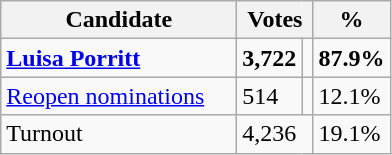<table class="wikitable">
<tr>
<th style="width:150px;">Candidate</th>
<th colspan="2">Votes</th>
<th>%</th>
</tr>
<tr>
<td><strong><a href='#'>Luisa Porritt</a></strong></td>
<td><strong>3,722</strong></td>
<td style="text-align:center;"></td>
<td><strong>87.9%</strong></td>
</tr>
<tr>
<td><a href='#'>Reopen nominations</a></td>
<td>514</td>
<td style="text-align:center;"></td>
<td>12.1%</td>
</tr>
<tr>
<td>Turnout</td>
<td colspan="2">4,236</td>
<td>19.1%</td>
</tr>
</table>
